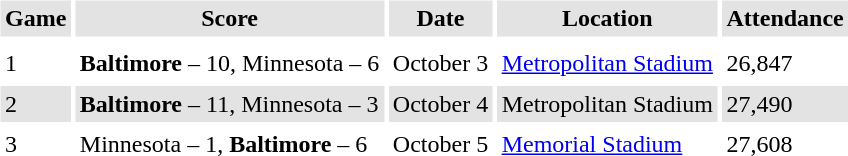<table border="0" cellspacing="3" cellpadding="3">
<tr style="background: #e3e3e3;">
<th>Game</th>
<th>Score</th>
<th>Date</th>
<th>Location</th>
<th>Attendance</th>
</tr>
<tr style="background: #e3e3e3;">
</tr>
<tr>
<td>1</td>
<td><strong>Baltimore</strong> – 10, Minnesota – 6</td>
<td>October 3</td>
<td><a href='#'>Metropolitan Stadium</a></td>
<td>26,847</td>
</tr>
<tr style="background: #e3e3e3;">
<td>2</td>
<td><strong>Baltimore</strong> – 11, Minnesota – 3</td>
<td>October 4</td>
<td>Metropolitan Stadium</td>
<td>27,490</td>
</tr>
<tr>
<td>3</td>
<td>Minnesota – 1, <strong>Baltimore</strong> – 6</td>
<td>October 5</td>
<td><a href='#'>Memorial Stadium</a></td>
<td>27,608</td>
</tr>
</table>
